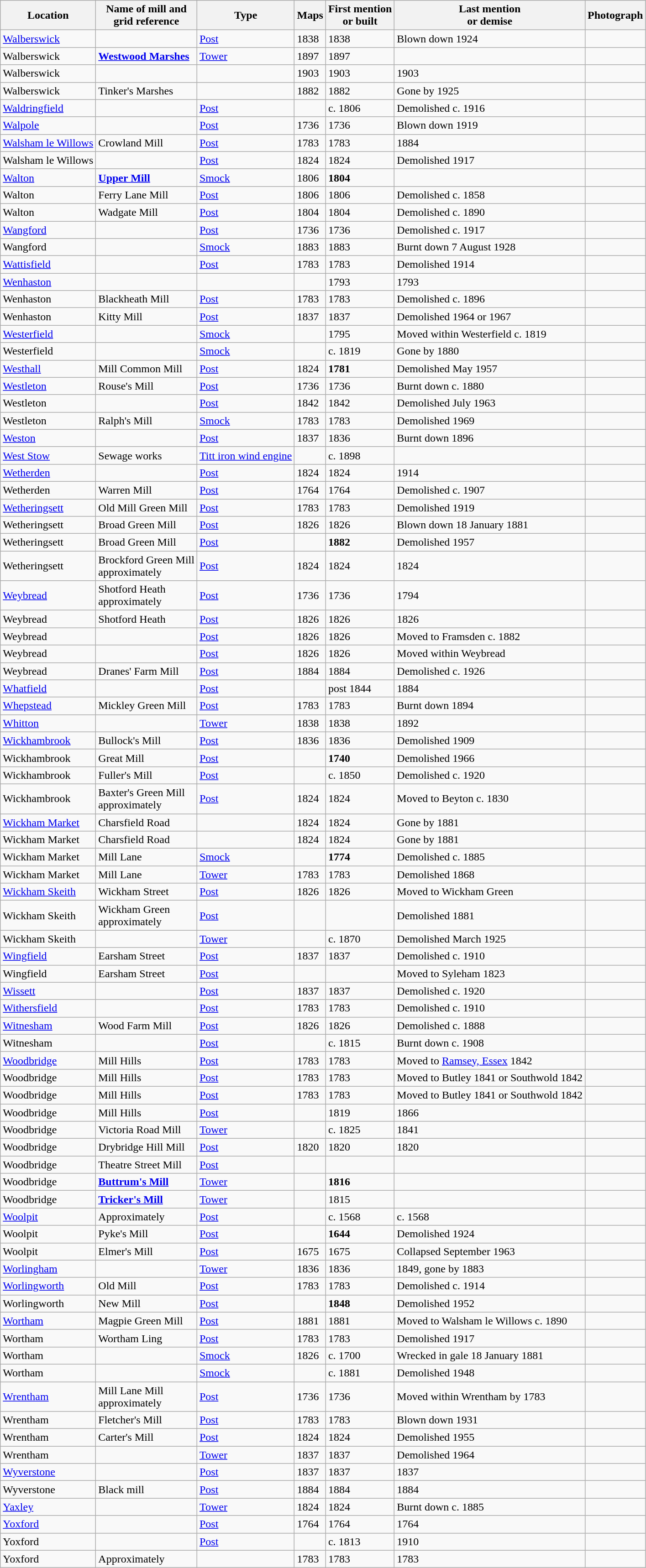<table class="wikitable">
<tr>
<th>Location</th>
<th>Name of mill and<br>grid reference</th>
<th>Type</th>
<th>Maps</th>
<th>First mention<br>or built</th>
<th>Last mention<br> or demise</th>
<th>Photograph</th>
</tr>
<tr>
<td><a href='#'>Walberswick</a></td>
<td></td>
<td><a href='#'>Post</a></td>
<td>1838</td>
<td>1838</td>
<td>Blown down 1924</td>
<td></td>
</tr>
<tr>
<td>Walberswick</td>
<td><strong><a href='#'>Westwood Marshes</a></strong><br></td>
<td><a href='#'>Tower</a></td>
<td>1897</td>
<td>1897</td>
<td></td>
<td></td>
</tr>
<tr>
<td>Walberswick</td>
<td></td>
<td></td>
<td>1903</td>
<td>1903</td>
<td>1903</td>
<td></td>
</tr>
<tr>
<td>Walberswick</td>
<td>Tinker's Marshes<br></td>
<td></td>
<td>1882</td>
<td>1882</td>
<td>Gone by 1925</td>
<td></td>
</tr>
<tr>
<td><a href='#'>Waldringfield</a></td>
<td></td>
<td><a href='#'>Post</a></td>
<td></td>
<td>c. 1806</td>
<td>Demolished c. 1916</td>
<td></td>
</tr>
<tr>
<td><a href='#'>Walpole</a></td>
<td></td>
<td><a href='#'>Post</a></td>
<td>1736</td>
<td>1736</td>
<td>Blown down 1919</td>
<td></td>
</tr>
<tr>
<td><a href='#'>Walsham le Willows</a></td>
<td>Crowland Mill<br></td>
<td><a href='#'>Post</a></td>
<td>1783</td>
<td>1783</td>
<td>1884</td>
<td></td>
</tr>
<tr>
<td>Walsham le Willows</td>
<td></td>
<td><a href='#'>Post</a></td>
<td>1824</td>
<td>1824</td>
<td>Demolished 1917<br></td>
<td></td>
</tr>
<tr>
<td><a href='#'>Walton</a></td>
<td><strong><a href='#'>Upper Mill</a></strong><br></td>
<td><a href='#'>Smock</a></td>
<td>1806</td>
<td><strong>1804</strong></td>
<td></td>
<td></td>
</tr>
<tr>
<td>Walton</td>
<td>Ferry Lane Mill<br></td>
<td><a href='#'>Post</a></td>
<td>1806</td>
<td>1806</td>
<td>Demolished c. 1858</td>
<td></td>
</tr>
<tr>
<td>Walton</td>
<td>Wadgate Mill<br></td>
<td><a href='#'>Post</a></td>
<td>1804</td>
<td>1804</td>
<td>Demolished c. 1890</td>
<td></td>
</tr>
<tr>
<td><a href='#'>Wangford</a></td>
<td></td>
<td><a href='#'>Post</a></td>
<td>1736</td>
<td>1736</td>
<td>Demolished c. 1917</td>
<td></td>
</tr>
<tr>
<td>Wangford</td>
<td></td>
<td><a href='#'>Smock</a></td>
<td>1883</td>
<td>1883</td>
<td>Burnt down 7 August 1928</td>
<td></td>
</tr>
<tr>
<td><a href='#'>Wattisfield</a></td>
<td></td>
<td><a href='#'>Post</a></td>
<td>1783</td>
<td>1783</td>
<td>Demolished 1914</td>
<td></td>
</tr>
<tr>
<td><a href='#'>Wenhaston</a></td>
<td></td>
<td></td>
<td></td>
<td>1793</td>
<td>1793</td>
<td></td>
</tr>
<tr>
<td>Wenhaston</td>
<td>Blackheath Mill<br></td>
<td><a href='#'>Post</a></td>
<td>1783</td>
<td>1783</td>
<td>Demolished c. 1896</td>
<td></td>
</tr>
<tr>
<td>Wenhaston</td>
<td>Kitty Mill<br></td>
<td><a href='#'>Post</a></td>
<td>1837</td>
<td>1837</td>
<td>Demolished 1964 or 1967<br></td>
<td></td>
</tr>
<tr>
<td><a href='#'>Westerfield</a></td>
<td></td>
<td><a href='#'>Smock</a></td>
<td></td>
<td>1795</td>
<td>Moved within Westerfield c. 1819</td>
<td></td>
</tr>
<tr>
<td>Westerfield</td>
<td></td>
<td><a href='#'>Smock</a></td>
<td></td>
<td>c. 1819</td>
<td>Gone by 1880</td>
<td></td>
</tr>
<tr>
<td><a href='#'>Westhall</a></td>
<td>Mill Common Mill<br></td>
<td><a href='#'>Post</a></td>
<td>1824</td>
<td><strong>1781</strong></td>
<td>Demolished May 1957</td>
<td></td>
</tr>
<tr>
<td><a href='#'>Westleton</a></td>
<td>Rouse's Mill<br></td>
<td><a href='#'>Post</a></td>
<td>1736</td>
<td>1736</td>
<td>Burnt down c. 1880</td>
<td></td>
</tr>
<tr>
<td>Westleton</td>
<td></td>
<td><a href='#'>Post</a></td>
<td>1842</td>
<td>1842</td>
<td>Demolished July 1963</td>
<td></td>
</tr>
<tr>
<td>Westleton</td>
<td>Ralph's Mill<br></td>
<td><a href='#'>Smock</a></td>
<td>1783</td>
<td>1783</td>
<td>Demolished 1969</td>
<td></td>
</tr>
<tr>
<td><a href='#'>Weston</a></td>
<td></td>
<td><a href='#'>Post</a></td>
<td>1837</td>
<td>1836</td>
<td>Burnt down 1896</td>
<td></td>
</tr>
<tr>
<td><a href='#'>West Stow</a></td>
<td>Sewage works<br></td>
<td><a href='#'>Titt iron wind engine</a></td>
<td></td>
<td>c. 1898</td>
<td></td>
<td></td>
</tr>
<tr>
<td><a href='#'>Wetherden</a></td>
<td></td>
<td><a href='#'>Post</a></td>
<td>1824</td>
<td>1824</td>
<td>1914</td>
<td></td>
</tr>
<tr>
<td>Wetherden</td>
<td>Warren Mill<br></td>
<td><a href='#'>Post</a></td>
<td>1764</td>
<td>1764</td>
<td>Demolished c. 1907</td>
<td></td>
</tr>
<tr>
<td><a href='#'>Wetheringsett</a></td>
<td>Old Mill Green Mill<br></td>
<td><a href='#'>Post</a></td>
<td>1783</td>
<td>1783</td>
<td>Demolished 1919</td>
<td></td>
</tr>
<tr>
<td>Wetheringsett</td>
<td>Broad Green Mill<br></td>
<td><a href='#'>Post</a></td>
<td>1826</td>
<td>1826</td>
<td>Blown down 18 January 1881<br></td>
<td></td>
</tr>
<tr>
<td>Wetheringsett</td>
<td>Broad Green Mill<br></td>
<td><a href='#'>Post</a></td>
<td></td>
<td><strong>1882</strong></td>
<td>Demolished 1957</td>
<td></td>
</tr>
<tr>
<td>Wetheringsett</td>
<td>Brockford Green Mill<br>approximately<br></td>
<td><a href='#'>Post</a></td>
<td>1824</td>
<td>1824</td>
<td>1824</td>
<td></td>
</tr>
<tr>
<td><a href='#'>Weybread</a></td>
<td>Shotford Heath<br>approximately<br></td>
<td><a href='#'>Post</a></td>
<td>1736</td>
<td>1736</td>
<td>1794</td>
<td></td>
</tr>
<tr>
<td>Weybread</td>
<td>Shotford Heath<br></td>
<td><a href='#'>Post</a></td>
<td>1826</td>
<td>1826</td>
<td>1826</td>
<td></td>
</tr>
<tr>
<td>Weybread</td>
<td></td>
<td><a href='#'>Post</a></td>
<td>1826</td>
<td>1826</td>
<td>Moved to Framsden c. 1882</td>
<td></td>
</tr>
<tr>
<td>Weybread</td>
<td></td>
<td><a href='#'>Post</a></td>
<td>1826</td>
<td>1826</td>
<td>Moved within Weybread</td>
<td></td>
</tr>
<tr>
<td>Weybread</td>
<td>Dranes' Farm Mill<br></td>
<td><a href='#'>Post</a></td>
<td>1884</td>
<td>1884</td>
<td>Demolished c. 1926</td>
<td></td>
</tr>
<tr>
<td><a href='#'>Whatfield</a></td>
<td></td>
<td><a href='#'>Post</a></td>
<td></td>
<td>post 1844</td>
<td>1884</td>
<td></td>
</tr>
<tr>
<td><a href='#'>Whepstead</a></td>
<td>Mickley Green Mill<br></td>
<td><a href='#'>Post</a></td>
<td>1783</td>
<td>1783</td>
<td>Burnt down 1894</td>
<td></td>
</tr>
<tr>
<td><a href='#'>Whitton</a></td>
<td></td>
<td><a href='#'>Tower</a></td>
<td>1838</td>
<td>1838</td>
<td>1892</td>
<td></td>
</tr>
<tr>
<td><a href='#'>Wickhambrook</a></td>
<td>Bullock's Mill<br></td>
<td><a href='#'>Post</a></td>
<td>1836</td>
<td>1836</td>
<td>Demolished 1909</td>
<td></td>
</tr>
<tr>
<td>Wickhambrook</td>
<td>Great Mill<br></td>
<td><a href='#'>Post</a></td>
<td></td>
<td><strong>1740</strong></td>
<td>Demolished 1966</td>
<td></td>
</tr>
<tr>
<td>Wickhambrook</td>
<td>Fuller's Mill<br></td>
<td><a href='#'>Post</a></td>
<td></td>
<td>c. 1850</td>
<td>Demolished c. 1920</td>
<td></td>
</tr>
<tr>
<td>Wickhambrook</td>
<td>Baxter's Green Mill<br>approximately<br></td>
<td><a href='#'>Post</a></td>
<td>1824</td>
<td>1824</td>
<td>Moved to Beyton c. 1830</td>
<td></td>
</tr>
<tr>
<td><a href='#'>Wickham Market</a></td>
<td>Charsfield Road<br></td>
<td></td>
<td>1824</td>
<td>1824</td>
<td>Gone by 1881</td>
<td></td>
</tr>
<tr>
<td>Wickham Market</td>
<td>Charsfield Road<br></td>
<td></td>
<td>1824</td>
<td>1824</td>
<td>Gone by 1881</td>
<td></td>
</tr>
<tr>
<td>Wickham Market</td>
<td>Mill Lane<br></td>
<td><a href='#'>Smock</a></td>
<td></td>
<td><strong>1774</strong></td>
<td>Demolished c. 1885<br></td>
<td></td>
</tr>
<tr>
<td>Wickham Market</td>
<td>Mill Lane<br></td>
<td><a href='#'>Tower</a></td>
<td>1783</td>
<td>1783</td>
<td>Demolished 1868</td>
<td></td>
</tr>
<tr>
<td><a href='#'>Wickham Skeith</a></td>
<td>Wickham Street<br></td>
<td><a href='#'>Post</a></td>
<td>1826</td>
<td>1826</td>
<td>Moved to Wickham Green</td>
<td></td>
</tr>
<tr>
<td>Wickham Skeith</td>
<td>Wickham Green<br>approximately<br></td>
<td><a href='#'>Post</a></td>
<td></td>
<td></td>
<td>Demolished 1881</td>
<td></td>
</tr>
<tr>
<td>Wickham Skeith</td>
<td></td>
<td><a href='#'>Tower</a></td>
<td></td>
<td>c. 1870</td>
<td>Demolished March 1925</td>
<td></td>
</tr>
<tr>
<td><a href='#'>Wingfield</a></td>
<td>Earsham Street<br></td>
<td><a href='#'>Post</a></td>
<td>1837</td>
<td>1837</td>
<td>Demolished c. 1910</td>
<td></td>
</tr>
<tr>
<td>Wingfield</td>
<td>Earsham Street<br></td>
<td><a href='#'>Post</a></td>
<td></td>
<td></td>
<td>Moved to Syleham 1823</td>
<td></td>
</tr>
<tr>
<td><a href='#'>Wissett</a></td>
<td></td>
<td><a href='#'>Post</a></td>
<td>1837</td>
<td>1837</td>
<td>Demolished c. 1920</td>
<td></td>
</tr>
<tr>
<td><a href='#'>Withersfield</a></td>
<td></td>
<td><a href='#'>Post</a></td>
<td>1783</td>
<td>1783</td>
<td>Demolished c. 1910</td>
<td></td>
</tr>
<tr>
<td><a href='#'>Witnesham</a></td>
<td>Wood Farm Mill<br></td>
<td><a href='#'>Post</a></td>
<td>1826</td>
<td>1826</td>
<td>Demolished c. 1888</td>
<td></td>
</tr>
<tr>
<td>Witnesham</td>
<td></td>
<td><a href='#'>Post</a></td>
<td></td>
<td>c. 1815</td>
<td>Burnt down c. 1908</td>
<td></td>
</tr>
<tr>
<td><a href='#'>Woodbridge</a></td>
<td>Mill Hills<br></td>
<td><a href='#'>Post</a></td>
<td>1783</td>
<td>1783</td>
<td>Moved to <a href='#'>Ramsey, Essex</a> 1842</td>
<td></td>
</tr>
<tr>
<td>Woodbridge</td>
<td>Mill Hills<br></td>
<td><a href='#'>Post</a></td>
<td>1783</td>
<td>1783</td>
<td>Moved to Butley 1841 or Southwold 1842</td>
<td></td>
</tr>
<tr>
<td>Woodbridge</td>
<td>Mill Hills<br></td>
<td><a href='#'>Post</a></td>
<td>1783</td>
<td>1783</td>
<td>Moved to Butley 1841 or Southwold 1842</td>
<td></td>
</tr>
<tr>
<td>Woodbridge</td>
<td>Mill Hills<br></td>
<td><a href='#'>Post</a></td>
<td></td>
<td>1819</td>
<td>1866</td>
<td></td>
</tr>
<tr>
<td>Woodbridge</td>
<td>Victoria Road Mill<br></td>
<td><a href='#'>Tower</a></td>
<td></td>
<td>c. 1825</td>
<td>1841</td>
<td></td>
</tr>
<tr>
<td>Woodbridge</td>
<td>Drybridge Hill Mill<br></td>
<td><a href='#'>Post</a></td>
<td>1820</td>
<td>1820</td>
<td>1820</td>
<td></td>
</tr>
<tr>
<td>Woodbridge</td>
<td>Theatre Street Mill<br></td>
<td><a href='#'>Post</a></td>
<td></td>
<td></td>
<td></td>
<td></td>
</tr>
<tr>
<td>Woodbridge</td>
<td><strong><a href='#'>Buttrum's Mill</a></strong><br></td>
<td><a href='#'>Tower</a></td>
<td></td>
<td><strong>1816</strong></td>
<td></td>
<td></td>
</tr>
<tr>
<td>Woodbridge</td>
<td><strong><a href='#'>Tricker's Mill</a></strong><br></td>
<td><a href='#'>Tower</a></td>
<td></td>
<td>1815</td>
<td></td>
<td></td>
</tr>
<tr>
<td><a href='#'>Woolpit</a></td>
<td>Approximately<br></td>
<td><a href='#'>Post</a></td>
<td></td>
<td>c. 1568</td>
<td>c. 1568</td>
<td></td>
</tr>
<tr>
<td>Woolpit</td>
<td>Pyke's Mill<br></td>
<td><a href='#'>Post</a></td>
<td></td>
<td><strong>1644</strong></td>
<td>Demolished 1924</td>
<td></td>
</tr>
<tr>
<td>Woolpit</td>
<td>Elmer's Mill<br></td>
<td><a href='#'>Post</a></td>
<td>1675</td>
<td>1675</td>
<td>Collapsed September 1963</td>
<td></td>
</tr>
<tr>
<td><a href='#'>Worlingham</a></td>
<td></td>
<td><a href='#'>Tower</a></td>
<td>1836</td>
<td>1836</td>
<td>1849, gone by 1883</td>
<td></td>
</tr>
<tr>
<td><a href='#'>Worlingworth</a></td>
<td>Old Mill<br></td>
<td><a href='#'>Post</a></td>
<td>1783</td>
<td>1783</td>
<td>Demolished c. 1914</td>
<td></td>
</tr>
<tr>
<td>Worlingworth</td>
<td>New Mill<br></td>
<td><a href='#'>Post</a></td>
<td></td>
<td><strong>1848</strong></td>
<td>Demolished 1952<br></td>
<td></td>
</tr>
<tr>
<td><a href='#'>Wortham</a></td>
<td>Magpie Green Mill<br></td>
<td><a href='#'>Post</a></td>
<td>1881</td>
<td>1881</td>
<td>Moved to Walsham le Willows c. 1890</td>
<td></td>
</tr>
<tr>
<td>Wortham</td>
<td>Wortham Ling<br></td>
<td><a href='#'>Post</a></td>
<td>1783</td>
<td>1783</td>
<td>Demolished 1917</td>
<td></td>
</tr>
<tr>
<td>Wortham</td>
<td></td>
<td><a href='#'>Smock</a></td>
<td>1826</td>
<td>c. 1700</td>
<td>Wrecked in gale 18 January 1881</td>
<td></td>
</tr>
<tr>
<td>Wortham</td>
<td></td>
<td><a href='#'>Smock</a></td>
<td></td>
<td>c. 1881</td>
<td>Demolished 1948</td>
<td></td>
</tr>
<tr>
<td><a href='#'>Wrentham</a></td>
<td>Mill Lane Mill<br>approximately<br></td>
<td><a href='#'>Post</a></td>
<td>1736</td>
<td>1736</td>
<td>Moved within Wrentham by 1783</td>
<td></td>
</tr>
<tr>
<td>Wrentham</td>
<td>Fletcher's Mill<br></td>
<td><a href='#'>Post</a></td>
<td>1783</td>
<td>1783</td>
<td>Blown down 1931</td>
<td></td>
</tr>
<tr>
<td>Wrentham</td>
<td>Carter's Mill<br></td>
<td><a href='#'>Post</a></td>
<td>1824</td>
<td>1824</td>
<td>Demolished 1955</td>
<td></td>
</tr>
<tr>
<td>Wrentham</td>
<td></td>
<td><a href='#'>Tower</a></td>
<td>1837</td>
<td>1837</td>
<td>Demolished 1964</td>
<td></td>
</tr>
<tr>
<td><a href='#'>Wyverstone</a></td>
<td></td>
<td><a href='#'>Post</a></td>
<td>1837</td>
<td>1837</td>
<td>1837</td>
<td></td>
</tr>
<tr>
<td>Wyverstone</td>
<td>Black mill<br></td>
<td><a href='#'>Post</a></td>
<td>1884</td>
<td>1884</td>
<td>1884</td>
<td></td>
</tr>
<tr>
<td><a href='#'>Yaxley</a></td>
<td></td>
<td><a href='#'>Tower</a></td>
<td>1824</td>
<td>1824</td>
<td>Burnt down c. 1885</td>
<td></td>
</tr>
<tr>
<td><a href='#'>Yoxford</a></td>
<td></td>
<td><a href='#'>Post</a></td>
<td>1764</td>
<td>1764</td>
<td>1764</td>
<td></td>
</tr>
<tr>
<td>Yoxford</td>
<td></td>
<td><a href='#'>Post</a></td>
<td></td>
<td>c. 1813</td>
<td>1910</td>
<td></td>
</tr>
<tr>
<td>Yoxford</td>
<td>Approximately<br></td>
<td></td>
<td>1783</td>
<td>1783</td>
<td>1783</td>
<td></td>
</tr>
</table>
